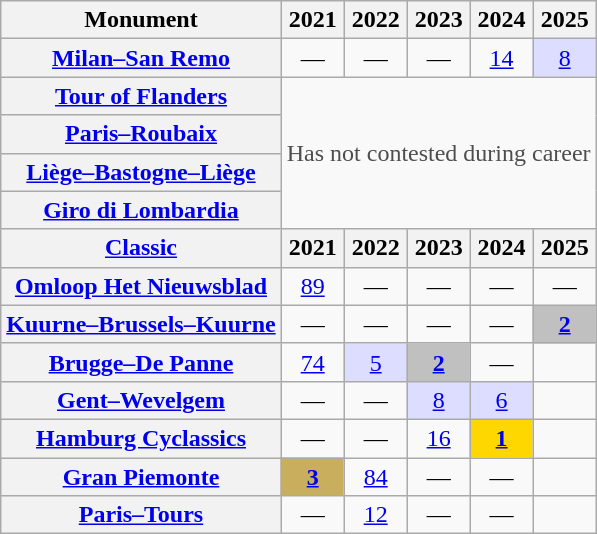<table class="wikitable plainrowheaders">
<tr>
<th>Monument</th>
<th scope="col">2021</th>
<th scope="col">2022</th>
<th scope="col">2023</th>
<th scope="col">2024</th>
<th scope="col">2025</th>
</tr>
<tr style="text-align:center;">
<th scope="row"><a href='#'>Milan–San Remo</a></th>
<td>—</td>
<td>—</td>
<td>—</td>
<td><a href='#'>14</a></td>
<td style="background:#ddf;"><a href='#'>8</a></td>
</tr>
<tr style="text-align:center;">
<th scope="row"><a href='#'>Tour of Flanders</a></th>
<td style="color:#4d4d4d;" colspan="7" rowspan="4">Has not contested during career</td>
</tr>
<tr style="text-align:center;">
<th scope="row"><a href='#'>Paris–Roubaix</a></th>
</tr>
<tr style="text-align:center;">
<th scope="row"><a href='#'>Liège–Bastogne–Liège</a></th>
</tr>
<tr style="text-align:center;">
<th scope="row"><a href='#'>Giro di Lombardia</a></th>
</tr>
<tr>
<th><a href='#'>Classic</a></th>
<th scope="col">2021</th>
<th scope="col">2022</th>
<th scope="col">2023</th>
<th scope="col">2024</th>
<th scope="col">2025</th>
</tr>
<tr style="text-align:center;">
<th scope="row"><a href='#'>Omloop Het Nieuwsblad</a></th>
<td><a href='#'>89</a></td>
<td>—</td>
<td>—</td>
<td>—</td>
<td>—</td>
</tr>
<tr style="text-align:center;">
<th scope="row"><a href='#'>Kuurne–Brussels–Kuurne</a></th>
<td>—</td>
<td>—</td>
<td>—</td>
<td>—</td>
<td style="background:silver;"><a href='#'><strong>2</strong></a></td>
</tr>
<tr style="text-align:center;">
<th scope="row"><a href='#'>Brugge–De Panne</a></th>
<td><a href='#'>74</a></td>
<td style="background:#ddf;"><a href='#'>5</a></td>
<td style="background:silver;"><a href='#'><strong>2</strong></a></td>
<td>—</td>
<td></td>
</tr>
<tr style="text-align:center;">
<th scope="row"><a href='#'>Gent–Wevelgem</a></th>
<td>—</td>
<td>—</td>
<td style="background:#ddf;"><a href='#'>8</a></td>
<td style="background:#ddf;"><a href='#'>6</a></td>
<td></td>
</tr>
<tr style="text-align:center;">
<th scope="row"><a href='#'>Hamburg Cyclassics</a></th>
<td>—</td>
<td>—</td>
<td><a href='#'>16</a></td>
<td style="background:gold;"><a href='#'><strong>1</strong></a></td>
<td></td>
</tr>
<tr style="text-align:center;">
<th scope="row"><a href='#'>Gran Piemonte</a></th>
<td style="background:#C9AE5D;"><a href='#'><strong>3</strong></a></td>
<td><a href='#'>84</a></td>
<td>—</td>
<td>—</td>
<td></td>
</tr>
<tr style="text-align:center;">
<th scope="row"><a href='#'>Paris–Tours</a></th>
<td>—</td>
<td><a href='#'>12</a></td>
<td>—</td>
<td>—</td>
<td></td>
</tr>
</table>
